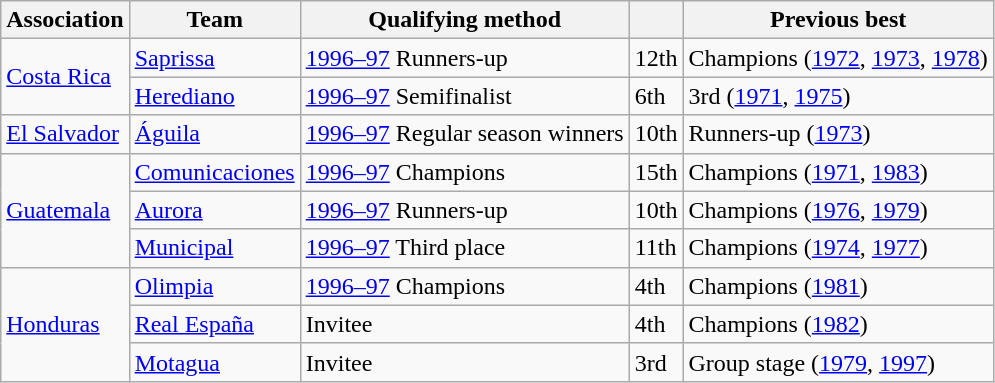<table class="wikitable">
<tr>
<th>Association</th>
<th>Team</th>
<th>Qualifying method</th>
<th></th>
<th>Previous best</th>
</tr>
<tr>
<td rowspan=2> <a href='#'>Costa Rica</a></td>
<td><a href='#'>Saprissa</a></td>
<td><a href='#'>1996–97</a> Runners-up</td>
<td>12th</td>
<td>Champions (<a href='#'>1972</a>, <a href='#'>1973</a>, <a href='#'>1978</a>)</td>
</tr>
<tr>
<td><a href='#'>Herediano</a></td>
<td><a href='#'>1996–97</a> Semifinalist</td>
<td>6th</td>
<td>3rd (<a href='#'>1971</a>, <a href='#'>1975</a>)</td>
</tr>
<tr>
<td> <a href='#'>El Salvador</a></td>
<td><a href='#'>Águila</a></td>
<td><a href='#'>1996–97</a> Regular season winners</td>
<td>10th</td>
<td>Runners-up (<a href='#'>1973</a>)</td>
</tr>
<tr>
<td rowspan=3> <a href='#'>Guatemala</a></td>
<td><a href='#'>Comunicaciones</a></td>
<td><a href='#'>1996–97</a> Champions</td>
<td>15th</td>
<td>Champions (<a href='#'>1971</a>, <a href='#'>1983</a>)</td>
</tr>
<tr>
<td><a href='#'>Aurora</a></td>
<td><a href='#'>1996–97</a> Runners-up</td>
<td>10th</td>
<td>Champions (<a href='#'>1976</a>, <a href='#'>1979</a>)</td>
</tr>
<tr>
<td><a href='#'>Municipal</a></td>
<td><a href='#'>1996–97</a> Third place</td>
<td>11th</td>
<td>Champions (<a href='#'>1974</a>, <a href='#'>1977</a>)</td>
</tr>
<tr>
<td rowspan=3> <a href='#'>Honduras</a></td>
<td><a href='#'>Olimpia</a></td>
<td><a href='#'>1996–97</a> Champions</td>
<td>4th</td>
<td>Champions (<a href='#'>1981</a>)</td>
</tr>
<tr>
<td><a href='#'>Real España</a></td>
<td>Invitee</td>
<td>4th</td>
<td>Champions (<a href='#'>1982</a>)</td>
</tr>
<tr>
<td><a href='#'>Motagua</a></td>
<td>Invitee</td>
<td>3rd</td>
<td>Group stage (<a href='#'>1979</a>, <a href='#'>1997</a>)</td>
</tr>
</table>
